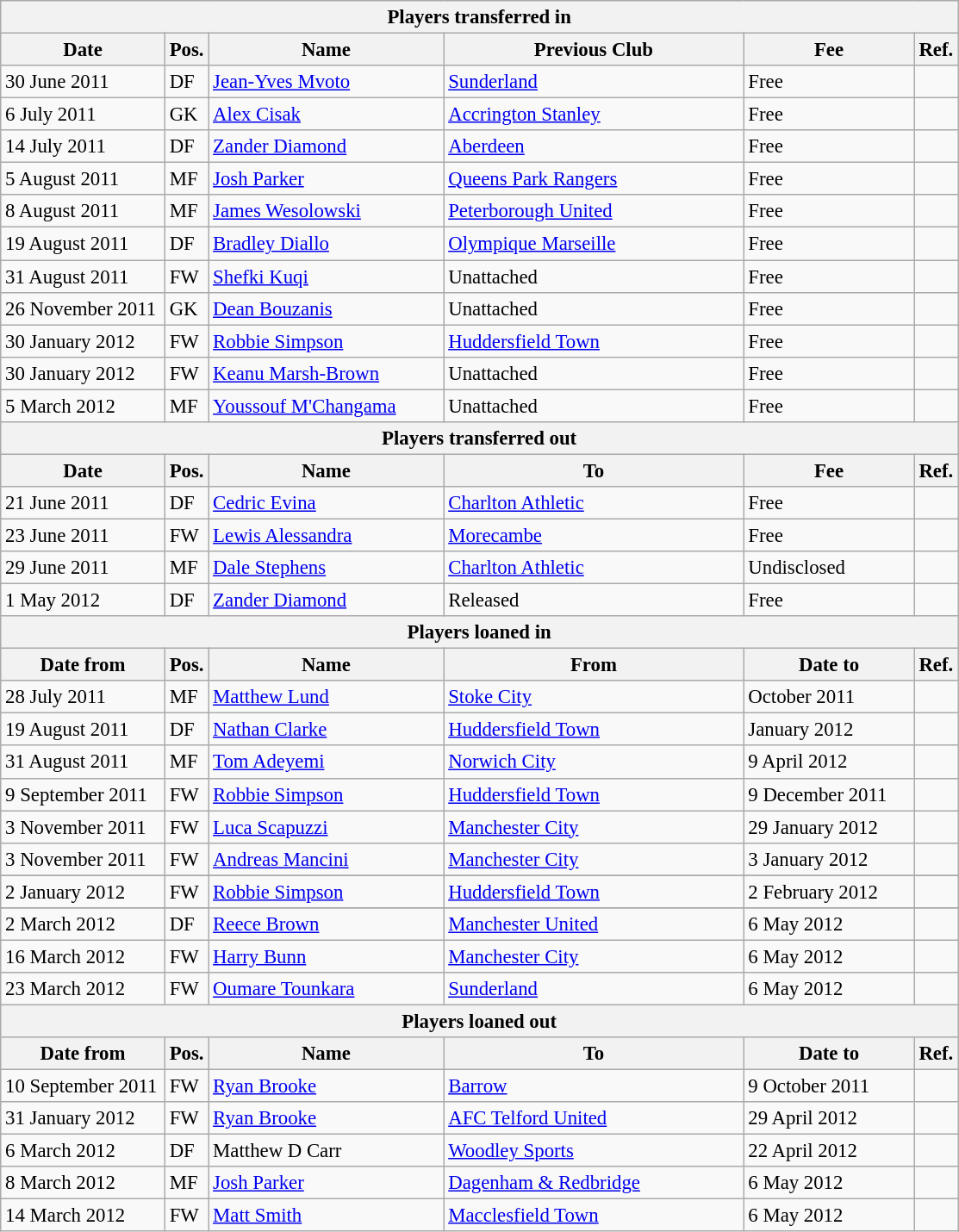<table class="wikitable" style="font-size:95%;">
<tr>
<th colspan="6">Players transferred in</th>
</tr>
<tr>
<th width="120px">Date</th>
<th width="25px">Pos.</th>
<th width="175px">Name</th>
<th width="225px">Previous Club</th>
<th width="125px">Fee</th>
<th width="25px">Ref.</th>
</tr>
<tr>
<td>30 June 2011</td>
<td>DF</td>
<td> <a href='#'>Jean-Yves Mvoto</a></td>
<td> <a href='#'>Sunderland</a></td>
<td>Free</td>
<td></td>
</tr>
<tr>
<td>6 July 2011</td>
<td>GK</td>
<td> <a href='#'>Alex Cisak</a></td>
<td> <a href='#'>Accrington Stanley</a></td>
<td>Free</td>
<td></td>
</tr>
<tr>
<td>14 July 2011</td>
<td>DF</td>
<td> <a href='#'>Zander Diamond</a></td>
<td> <a href='#'>Aberdeen</a></td>
<td>Free</td>
<td></td>
</tr>
<tr>
<td>5 August 2011</td>
<td>MF</td>
<td> <a href='#'>Josh Parker</a></td>
<td> <a href='#'>Queens Park Rangers</a></td>
<td>Free</td>
<td></td>
</tr>
<tr>
<td>8 August 2011</td>
<td>MF</td>
<td> <a href='#'>James Wesolowski</a></td>
<td> <a href='#'>Peterborough United</a></td>
<td>Free</td>
<td></td>
</tr>
<tr>
<td>19 August 2011</td>
<td>DF</td>
<td> <a href='#'>Bradley Diallo</a></td>
<td> <a href='#'>Olympique Marseille</a></td>
<td>Free</td>
<td></td>
</tr>
<tr>
<td>31 August 2011</td>
<td>FW</td>
<td> <a href='#'>Shefki Kuqi</a></td>
<td>Unattached</td>
<td>Free</td>
<td></td>
</tr>
<tr>
<td>26 November 2011</td>
<td>GK</td>
<td> <a href='#'>Dean Bouzanis</a></td>
<td>Unattached</td>
<td>Free</td>
<td></td>
</tr>
<tr>
<td>30 January 2012</td>
<td>FW</td>
<td> <a href='#'>Robbie Simpson</a></td>
<td> <a href='#'>Huddersfield Town</a></td>
<td>Free</td>
<td></td>
</tr>
<tr>
<td>30 January 2012</td>
<td>FW</td>
<td> <a href='#'>Keanu Marsh-Brown</a></td>
<td>Unattached</td>
<td>Free</td>
<td></td>
</tr>
<tr>
<td>5 March 2012</td>
<td>MF</td>
<td> <a href='#'>Youssouf M'Changama</a></td>
<td>Unattached</td>
<td>Free</td>
<td></td>
</tr>
<tr>
<th colspan="6">Players transferred out</th>
</tr>
<tr>
<th>Date</th>
<th>Pos.</th>
<th>Name</th>
<th>To</th>
<th>Fee</th>
<th>Ref.</th>
</tr>
<tr>
<td>21 June 2011</td>
<td>DF</td>
<td> <a href='#'>Cedric Evina</a></td>
<td> <a href='#'>Charlton Athletic</a></td>
<td>Free</td>
<td></td>
</tr>
<tr>
<td>23 June 2011</td>
<td>FW</td>
<td> <a href='#'>Lewis Alessandra</a></td>
<td> <a href='#'>Morecambe</a></td>
<td>Free</td>
<td></td>
</tr>
<tr>
<td>29 June 2011</td>
<td>MF</td>
<td> <a href='#'>Dale Stephens</a></td>
<td> <a href='#'>Charlton Athletic</a></td>
<td>Undisclosed</td>
<td></td>
</tr>
<tr>
<td>1 May 2012</td>
<td>DF</td>
<td> <a href='#'>Zander Diamond</a></td>
<td>Released</td>
<td>Free</td>
<td></td>
</tr>
<tr>
<th colspan="6">Players loaned in</th>
</tr>
<tr>
<th>Date from</th>
<th>Pos.</th>
<th>Name</th>
<th>From</th>
<th>Date to</th>
<th>Ref.</th>
</tr>
<tr>
<td>28 July 2011</td>
<td>MF</td>
<td> <a href='#'>Matthew Lund</a></td>
<td> <a href='#'>Stoke City</a></td>
<td>October 2011</td>
<td></td>
</tr>
<tr>
<td>19 August 2011</td>
<td>DF</td>
<td> <a href='#'>Nathan Clarke</a></td>
<td> <a href='#'>Huddersfield Town</a></td>
<td>January 2012</td>
<td></td>
</tr>
<tr>
<td>31 August 2011</td>
<td>MF</td>
<td> <a href='#'>Tom Adeyemi</a></td>
<td> <a href='#'>Norwich City</a></td>
<td>9 April 2012</td>
<td></td>
</tr>
<tr>
<td>9 September 2011</td>
<td>FW</td>
<td> <a href='#'>Robbie Simpson</a></td>
<td> <a href='#'>Huddersfield Town</a></td>
<td>9 December 2011</td>
<td></td>
</tr>
<tr>
<td>3 November 2011</td>
<td>FW</td>
<td> <a href='#'>Luca Scapuzzi</a></td>
<td> <a href='#'>Manchester City</a></td>
<td>29 January 2012</td>
<td></td>
</tr>
<tr>
<td>3 November 2011</td>
<td>FW</td>
<td> <a href='#'>Andreas Mancini</a></td>
<td> <a href='#'>Manchester City</a></td>
<td>3 January 2012</td>
<td></td>
</tr>
<tr>
</tr>
<tr>
<td>2 January 2012</td>
<td>FW</td>
<td> <a href='#'>Robbie Simpson</a></td>
<td> <a href='#'>Huddersfield Town</a></td>
<td>2 February 2012</td>
<td></td>
</tr>
<tr>
</tr>
<tr>
<td>2 March 2012</td>
<td>DF</td>
<td> <a href='#'>Reece Brown</a></td>
<td> <a href='#'>Manchester United</a></td>
<td>6 May 2012</td>
<td></td>
</tr>
<tr>
<td>16 March 2012</td>
<td>FW</td>
<td> <a href='#'>Harry Bunn</a></td>
<td> <a href='#'>Manchester City</a></td>
<td>6 May 2012</td>
<td></td>
</tr>
<tr>
<td>23 March 2012</td>
<td>FW</td>
<td> <a href='#'>Oumare Tounkara</a></td>
<td> <a href='#'>Sunderland</a></td>
<td>6 May 2012</td>
<td></td>
</tr>
<tr>
<th colspan="6">Players loaned out</th>
</tr>
<tr>
<th>Date from</th>
<th>Pos.</th>
<th>Name</th>
<th>To</th>
<th>Date to</th>
<th>Ref.</th>
</tr>
<tr>
<td>10 September 2011</td>
<td>FW</td>
<td> <a href='#'>Ryan Brooke</a></td>
<td> <a href='#'>Barrow</a></td>
<td>9 October 2011</td>
<td></td>
</tr>
<tr>
<td>31 January 2012</td>
<td>FW</td>
<td> <a href='#'>Ryan Brooke</a></td>
<td> <a href='#'>AFC Telford United</a></td>
<td>29 April 2012</td>
<td></td>
</tr>
<tr>
<td>6 March 2012</td>
<td>DF</td>
<td> Matthew D Carr</td>
<td> <a href='#'>Woodley Sports</a></td>
<td>22 April 2012</td>
<td></td>
</tr>
<tr>
<td>8 March 2012</td>
<td>MF</td>
<td> <a href='#'>Josh Parker</a></td>
<td> <a href='#'>Dagenham & Redbridge</a></td>
<td>6 May 2012</td>
<td></td>
</tr>
<tr>
<td>14 March 2012</td>
<td>FW</td>
<td> <a href='#'>Matt Smith</a></td>
<td> <a href='#'>Macclesfield Town</a></td>
<td>6 May 2012</td>
<td></td>
</tr>
</table>
